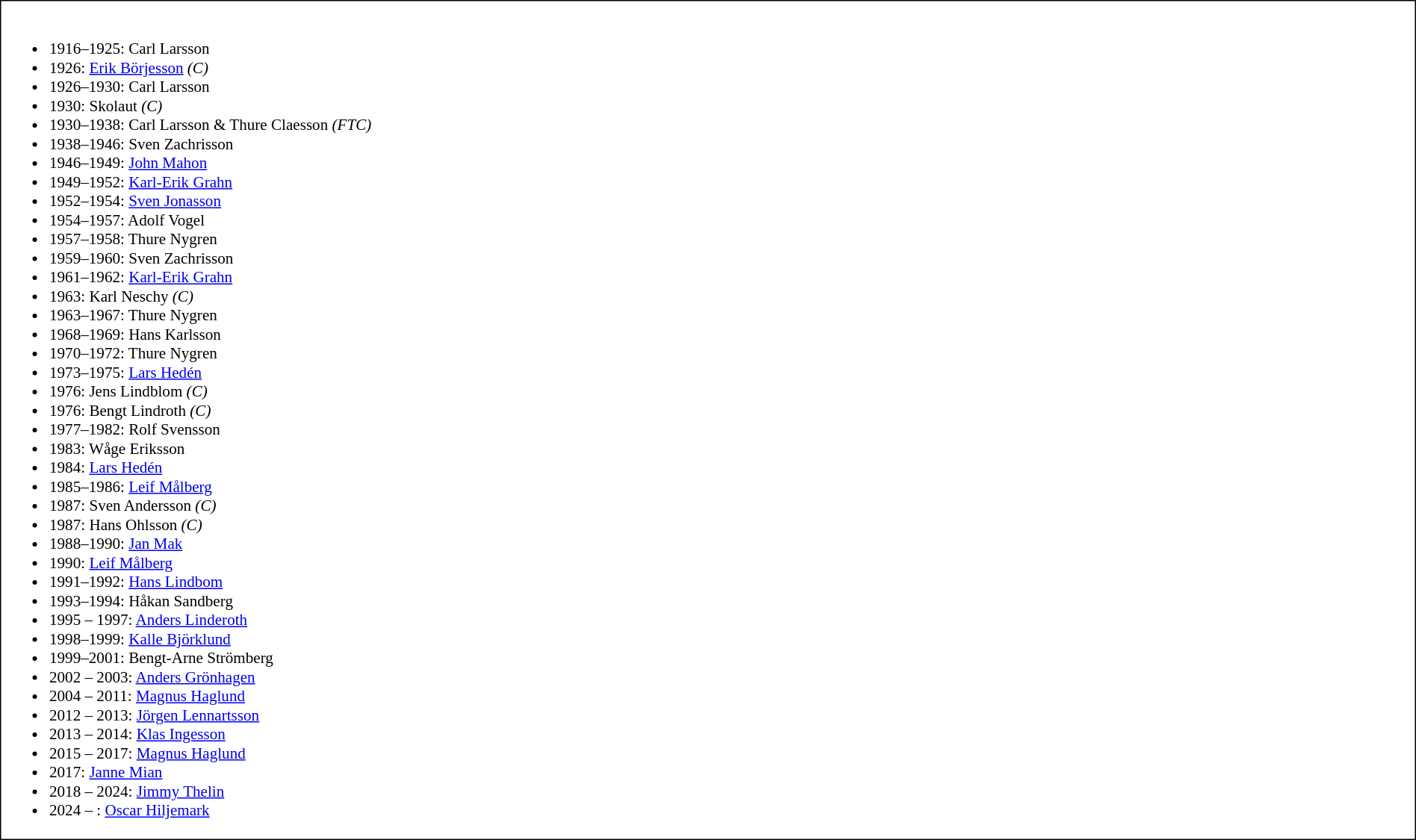<table class="toccolours" style="border:#000000 solid 1px; font-size: 88%; width:100%;">
<tr>
<td><br><ul><li>1916–1925:  Carl Larsson</li><li>1926:  <a href='#'>Erik Börjesson</a> <em>(C)</em></li><li>1926–1930:  Carl Larsson</li><li>1930:  Skolaut <em>(C)</em></li><li>1930–1938:  Carl Larsson & Thure Claesson <em>(FTC)</em></li><li>1938–1946:  Sven Zachrisson</li><li>1946–1949:  <a href='#'>John Mahon</a></li><li>1949–1952:  <a href='#'>Karl-Erik Grahn</a></li><li>1952–1954:  <a href='#'>Sven Jonasson</a></li><li>1954–1957:  Adolf Vogel</li><li>1957–1958:  Thure Nygren</li><li>1959–1960:  Sven Zachrisson</li><li>1961–1962:  <a href='#'>Karl-Erik Grahn</a></li><li>1963:  Karl Neschy <em>(C)</em></li><li>1963–1967:  Thure Nygren</li><li>1968–1969:  Hans Karlsson</li><li>1970–1972:  Thure Nygren</li><li>1973–1975:  <a href='#'>Lars Hedén</a></li><li>1976:  Jens Lindblom <em>(C)</em></li><li>1976:  Bengt Lindroth <em>(C)</em></li><li>1977–1982:  Rolf Svensson</li><li>1983:  Wåge Eriksson</li><li>1984:  <a href='#'>Lars Hedén</a></li><li>1985–1986:  <a href='#'>Leif Målberg</a></li><li>1987:  Sven Andersson <em>(C)</em></li><li>1987:  Hans Ohlsson <em>(C)</em></li><li>1988–1990:  <a href='#'>Jan Mak</a></li><li>1990:  <a href='#'>Leif Målberg</a></li><li>1991–1992:  <a href='#'>Hans Lindbom</a></li><li>1993–1994:  Håkan Sandberg</li><li>1995 – 1997:  <a href='#'>Anders Linderoth</a></li><li>1998–1999:  <a href='#'>Kalle Björklund</a></li><li>1999–2001:  Bengt-Arne Strömberg</li><li>2002 – 2003:  <a href='#'>Anders Grönhagen</a></li><li>2004 – 2011:  <a href='#'>Magnus Haglund</a></li><li>2012 – 2013:  <a href='#'>Jörgen Lennartsson</a></li><li>2013 – 2014:  <a href='#'>Klas Ingesson</a></li><li>2015 – 2017:  <a href='#'>Magnus Haglund</a></li><li>2017:         <a href='#'>Janne Mian</a></li><li>2018 – 2024:  <a href='#'>Jimmy Thelin</a></li><li>2024 – :  <a href='#'>Oscar Hiljemark</a></li></ul></td>
</tr>
</table>
